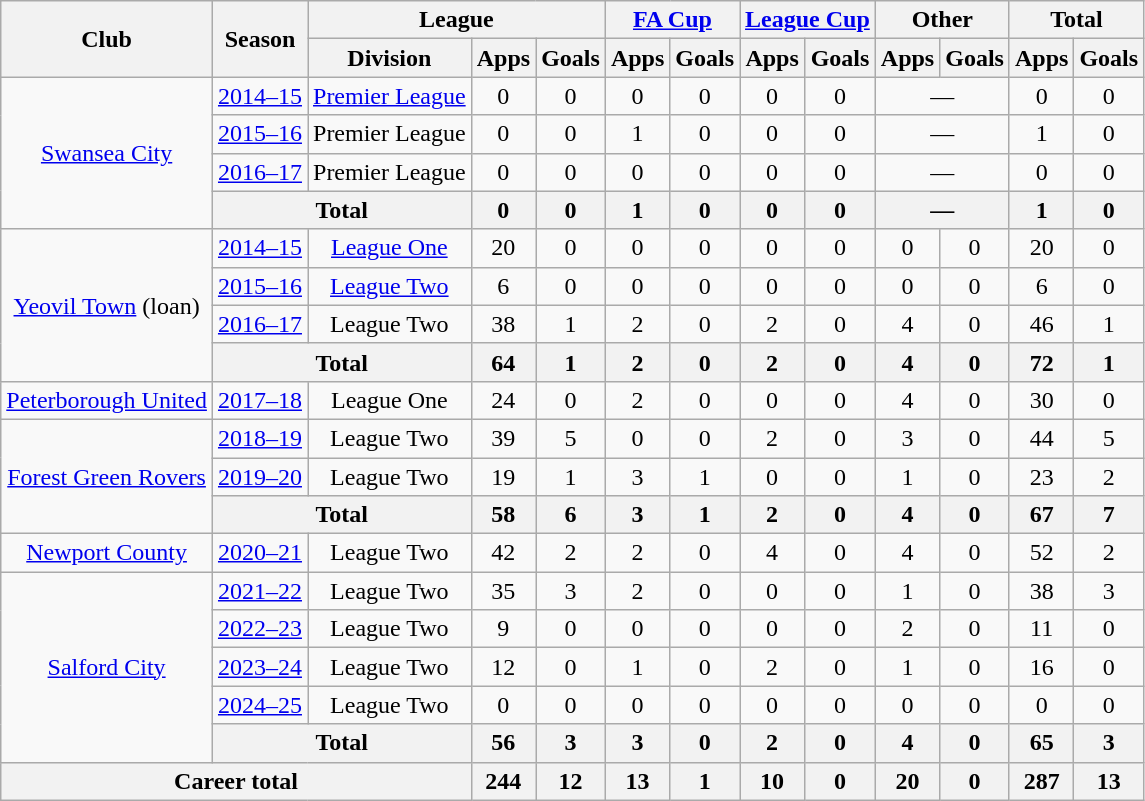<table class="wikitable" style="text-align:center">
<tr>
<th rowspan=2>Club</th>
<th rowspan=2>Season</th>
<th colspan=3>League</th>
<th colspan=2><a href='#'>FA Cup</a></th>
<th colspan=2><a href='#'>League Cup</a></th>
<th colspan=2>Other</th>
<th colspan=2>Total</th>
</tr>
<tr>
<th>Division</th>
<th>Apps</th>
<th>Goals</th>
<th>Apps</th>
<th>Goals</th>
<th>Apps</th>
<th>Goals</th>
<th>Apps</th>
<th>Goals</th>
<th>Apps</th>
<th>Goals</th>
</tr>
<tr>
<td rowspan=4><a href='#'>Swansea City</a></td>
<td><a href='#'>2014–15</a></td>
<td><a href='#'>Premier League</a></td>
<td>0</td>
<td>0</td>
<td>0</td>
<td>0</td>
<td>0</td>
<td>0</td>
<td colspan=2>—</td>
<td>0</td>
<td>0</td>
</tr>
<tr>
<td><a href='#'>2015–16</a></td>
<td>Premier League</td>
<td>0</td>
<td>0</td>
<td>1</td>
<td>0</td>
<td>0</td>
<td>0</td>
<td colspan=2>—</td>
<td>1</td>
<td>0</td>
</tr>
<tr>
<td><a href='#'>2016–17</a></td>
<td>Premier League</td>
<td>0</td>
<td>0</td>
<td>0</td>
<td>0</td>
<td>0</td>
<td>0</td>
<td colspan=2>—</td>
<td>0</td>
<td>0</td>
</tr>
<tr>
<th colspan=2>Total</th>
<th>0</th>
<th>0</th>
<th>1</th>
<th>0</th>
<th>0</th>
<th>0</th>
<th colspan=2>—</th>
<th>1</th>
<th>0</th>
</tr>
<tr>
<td rowspan=4><a href='#'>Yeovil Town</a> (loan)</td>
<td><a href='#'>2014–15</a></td>
<td><a href='#'>League One</a></td>
<td>20</td>
<td>0</td>
<td>0</td>
<td>0</td>
<td>0</td>
<td>0</td>
<td>0</td>
<td>0</td>
<td>20</td>
<td>0</td>
</tr>
<tr>
<td><a href='#'>2015–16</a></td>
<td><a href='#'>League Two</a></td>
<td>6</td>
<td>0</td>
<td>0</td>
<td>0</td>
<td>0</td>
<td>0</td>
<td>0</td>
<td>0</td>
<td>6</td>
<td>0</td>
</tr>
<tr>
<td><a href='#'>2016–17</a></td>
<td>League Two</td>
<td>38</td>
<td>1</td>
<td>2</td>
<td>0</td>
<td>2</td>
<td>0</td>
<td>4</td>
<td>0</td>
<td>46</td>
<td>1</td>
</tr>
<tr>
<th colspan=2>Total</th>
<th>64</th>
<th>1</th>
<th>2</th>
<th>0</th>
<th>2</th>
<th>0</th>
<th>4</th>
<th>0</th>
<th>72</th>
<th>1</th>
</tr>
<tr>
<td><a href='#'>Peterborough United</a></td>
<td><a href='#'>2017–18</a></td>
<td>League One</td>
<td>24</td>
<td>0</td>
<td>2</td>
<td>0</td>
<td>0</td>
<td>0</td>
<td>4</td>
<td>0</td>
<td>30</td>
<td>0</td>
</tr>
<tr>
<td rowspan=3><a href='#'>Forest Green Rovers</a></td>
<td><a href='#'>2018–19</a></td>
<td>League Two</td>
<td>39</td>
<td>5</td>
<td>0</td>
<td>0</td>
<td>2</td>
<td>0</td>
<td>3</td>
<td>0</td>
<td>44</td>
<td>5</td>
</tr>
<tr>
<td><a href='#'>2019–20</a></td>
<td>League Two</td>
<td>19</td>
<td>1</td>
<td>3</td>
<td>1</td>
<td>0</td>
<td>0</td>
<td>1</td>
<td>0</td>
<td>23</td>
<td>2</td>
</tr>
<tr>
<th colspan=2>Total</th>
<th>58</th>
<th>6</th>
<th>3</th>
<th>1</th>
<th>2</th>
<th>0</th>
<th>4</th>
<th>0</th>
<th>67</th>
<th>7</th>
</tr>
<tr>
<td><a href='#'>Newport County</a></td>
<td><a href='#'>2020–21</a></td>
<td>League Two</td>
<td>42</td>
<td>2</td>
<td>2</td>
<td>0</td>
<td>4</td>
<td>0</td>
<td>4</td>
<td>0</td>
<td>52</td>
<td>2</td>
</tr>
<tr>
<td rowspan="5"><a href='#'>Salford City</a></td>
<td><a href='#'>2021–22</a></td>
<td>League Two</td>
<td>35</td>
<td>3</td>
<td>2</td>
<td>0</td>
<td>0</td>
<td>0</td>
<td>1</td>
<td>0</td>
<td>38</td>
<td>3</td>
</tr>
<tr>
<td><a href='#'>2022–23</a></td>
<td>League Two</td>
<td>9</td>
<td>0</td>
<td>0</td>
<td>0</td>
<td>0</td>
<td>0</td>
<td>2</td>
<td>0</td>
<td>11</td>
<td>0</td>
</tr>
<tr>
<td><a href='#'>2023–24</a></td>
<td>League Two</td>
<td>12</td>
<td>0</td>
<td>1</td>
<td>0</td>
<td>2</td>
<td>0</td>
<td>1</td>
<td>0</td>
<td>16</td>
<td>0</td>
</tr>
<tr>
<td><a href='#'>2024–25</a></td>
<td>League Two</td>
<td>0</td>
<td>0</td>
<td>0</td>
<td>0</td>
<td>0</td>
<td>0</td>
<td>0</td>
<td>0</td>
<td>0</td>
<td>0</td>
</tr>
<tr>
<th colspan=2>Total</th>
<th>56</th>
<th>3</th>
<th>3</th>
<th>0</th>
<th>2</th>
<th>0</th>
<th>4</th>
<th>0</th>
<th>65</th>
<th>3</th>
</tr>
<tr>
<th colspan=3>Career total</th>
<th>244</th>
<th>12</th>
<th>13</th>
<th>1</th>
<th>10</th>
<th>0</th>
<th>20</th>
<th>0</th>
<th>287</th>
<th>13</th>
</tr>
</table>
